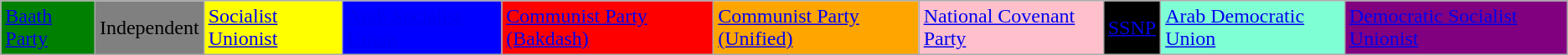<table class="wikitable">
<tr>
<td bgcolor="green"><a href='#'>Baath Party</a></td>
<td bgcolor="grey">Independent</td>
<td bgcolor="yellow"><a href='#'>Socialist Unionist</a></td>
<td bgcolor="blue"><a href='#'>Arab Socialist Union</a></td>
<td bgcolor="red"><a href='#'>Communist Party (Bakdash)</a></td>
<td bgcolor="orange"><a href='#'>Communist Party (Unified)</a></td>
<td bgcolor="pink"><a href='#'>National Covenant Party</a></td>
<td bgcolor="black"><a href='#'>SSNP</a></td>
<td bgcolor="aquamarine"><a href='#'>Arab Democratic Union</a></td>
<td bgcolor="purple"><a href='#'>Democratic Socialist Unionist</a></td>
</tr>
</table>
